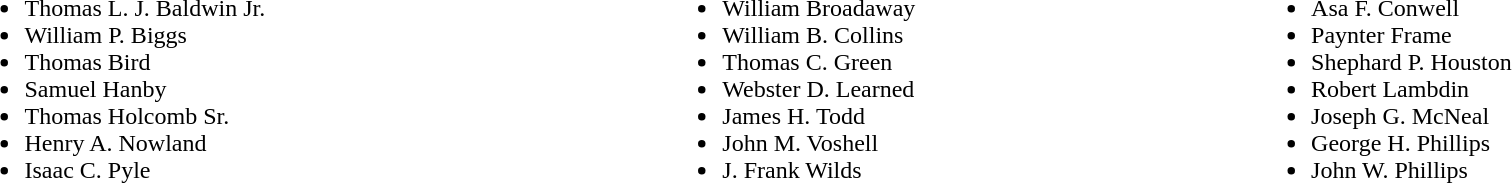<table width=100%>
<tr valign=top>
<td><br><ul><li>Thomas L. J. Baldwin Jr.</li><li>William P. Biggs</li><li>Thomas Bird</li><li>Samuel Hanby</li><li>Thomas Holcomb Sr.</li><li>Henry A. Nowland</li><li>Isaac C. Pyle</li></ul></td>
<td><br><ul><li>William Broadaway</li><li>William B. Collins</li><li>Thomas C. Green</li><li>Webster D. Learned</li><li>James H. Todd</li><li>John M. Voshell</li><li>J. Frank Wilds</li></ul></td>
<td><br><ul><li>Asa F. Conwell</li><li>Paynter Frame</li><li>Shephard P. Houston</li><li>Robert Lambdin</li><li>Joseph G. McNeal</li><li>George H. Phillips</li><li>John W. Phillips</li></ul></td>
</tr>
</table>
